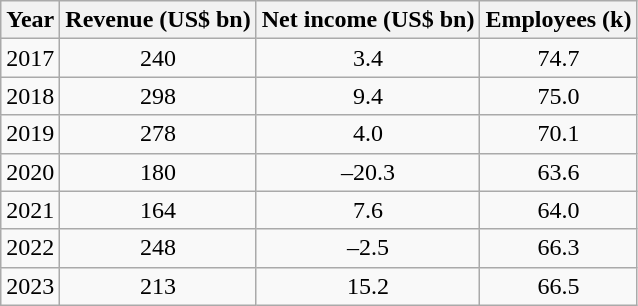<table class="wikitable float-left" style="text-align: center;">
<tr>
<th>Year</th>
<th>Revenue (US$ bn)</th>
<th>Net income (US$ bn)</th>
<th>Employees (k)</th>
</tr>
<tr>
<td>2017</td>
<td>240</td>
<td>3.4</td>
<td>74.7</td>
</tr>
<tr>
<td>2018</td>
<td>298</td>
<td>9.4</td>
<td>75.0</td>
</tr>
<tr>
<td>2019</td>
<td>278</td>
<td>4.0</td>
<td>70.1</td>
</tr>
<tr>
<td>2020</td>
<td>180</td>
<td>–20.3</td>
<td>63.6</td>
</tr>
<tr>
<td>2021</td>
<td>164</td>
<td>7.6</td>
<td>64.0</td>
</tr>
<tr>
<td>2022</td>
<td>248</td>
<td>–2.5</td>
<td>66.3</td>
</tr>
<tr>
<td>2023</td>
<td>213</td>
<td>15.2</td>
<td>66.5</td>
</tr>
</table>
